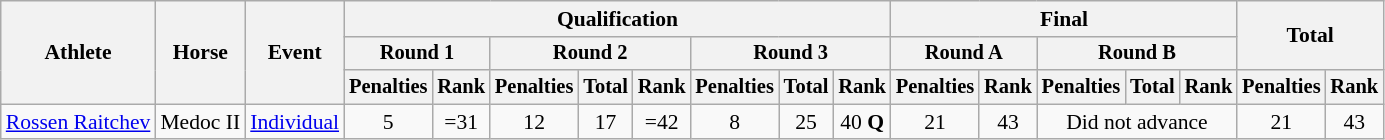<table class="wikitable" style="font-size:90%">
<tr>
<th rowspan="3">Athlete</th>
<th rowspan="3">Horse</th>
<th rowspan="3">Event</th>
<th colspan="8">Qualification</th>
<th colspan="5">Final</th>
<th rowspan=2 colspan="2">Total</th>
</tr>
<tr style="font-size:95%">
<th colspan="2">Round 1</th>
<th colspan="3">Round 2</th>
<th colspan="3">Round 3</th>
<th colspan="2">Round A</th>
<th colspan="3">Round B</th>
</tr>
<tr style="font-size:95%">
<th>Penalties</th>
<th>Rank</th>
<th>Penalties</th>
<th>Total</th>
<th>Rank</th>
<th>Penalties</th>
<th>Total</th>
<th>Rank</th>
<th>Penalties</th>
<th>Rank</th>
<th>Penalties</th>
<th>Total</th>
<th>Rank</th>
<th>Penalties</th>
<th>Rank</th>
</tr>
<tr align=center>
<td align=left><a href='#'>Rossen Raitchev</a></td>
<td align=left>Medoc II</td>
<td align=left><a href='#'>Individual</a></td>
<td>5</td>
<td>=31</td>
<td>12</td>
<td>17</td>
<td>=42</td>
<td>8</td>
<td>25</td>
<td>40 <strong>Q</strong></td>
<td>21</td>
<td>43</td>
<td colspan=3>Did not advance</td>
<td>21</td>
<td>43</td>
</tr>
</table>
